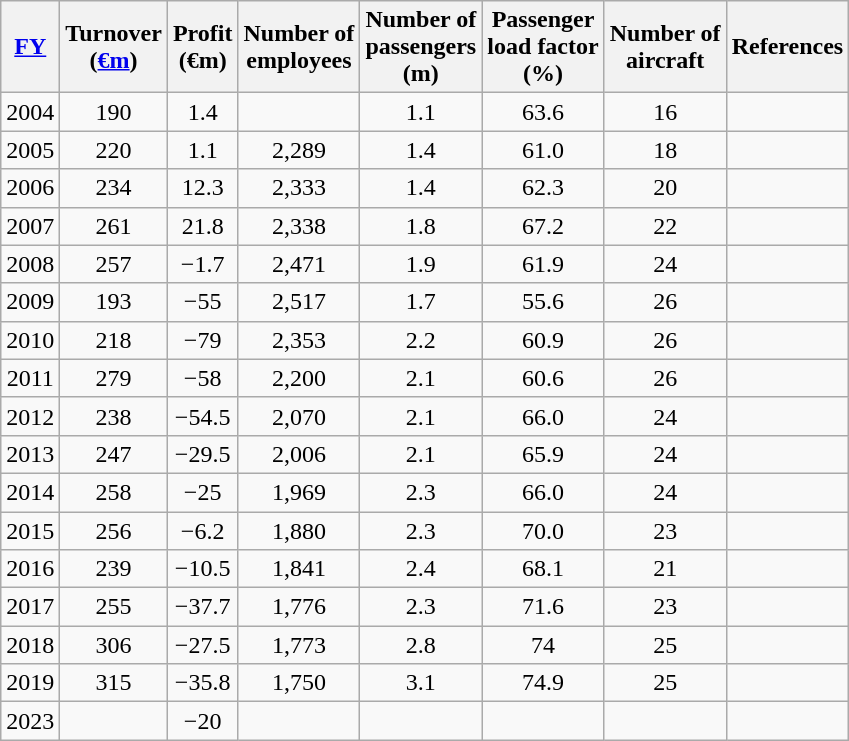<table class="wikitable" style="text-align:center;">
<tr>
<th><a href='#'>FY</a></th>
<th>Turnover<br>(<a href='#'>€m</a>)</th>
<th>Profit<br>(€m)</th>
<th>Number of<br>employees</th>
<th>Number of<br>passengers<br>(m)</th>
<th>Passenger<br>load factor<br>(%)</th>
<th>Number of<br>aircraft</th>
<th>References</th>
</tr>
<tr>
<td>2004</td>
<td>190</td>
<td>1.4</td>
<td></td>
<td>1.1</td>
<td>63.6</td>
<td>16</td>
<td></td>
</tr>
<tr>
<td>2005</td>
<td>220</td>
<td>1.1</td>
<td>2,289</td>
<td>1.4</td>
<td>61.0</td>
<td>18</td>
<td></td>
</tr>
<tr>
<td>2006</td>
<td>234</td>
<td>12.3</td>
<td>2,333</td>
<td>1.4</td>
<td>62.3</td>
<td>20</td>
<td></td>
</tr>
<tr>
<td>2007</td>
<td>261</td>
<td>21.8</td>
<td>2,338</td>
<td>1.8</td>
<td>67.2</td>
<td>22</td>
<td></td>
</tr>
<tr>
<td>2008</td>
<td>257</td>
<td><span>−1.7</span></td>
<td>2,471</td>
<td>1.9</td>
<td>61.9</td>
<td>24</td>
<td></td>
</tr>
<tr>
<td>2009</td>
<td>193</td>
<td><span>−55</span></td>
<td>2,517</td>
<td>1.7</td>
<td>55.6</td>
<td>26</td>
<td></td>
</tr>
<tr>
<td>2010</td>
<td>218</td>
<td><span>−79</span></td>
<td>2,353</td>
<td>2.2</td>
<td>60.9</td>
<td>26</td>
<td></td>
</tr>
<tr>
<td>2011</td>
<td>279</td>
<td><span>−58</span></td>
<td>2,200</td>
<td>2.1</td>
<td>60.6</td>
<td>26</td>
<td></td>
</tr>
<tr>
<td>2012</td>
<td>238</td>
<td><span>−54.5</span></td>
<td>2,070</td>
<td>2.1</td>
<td>66.0</td>
<td>24</td>
<td></td>
</tr>
<tr>
<td>2013</td>
<td>247</td>
<td><span>−29.5</span></td>
<td>2,006</td>
<td>2.1</td>
<td>65.9</td>
<td>24</td>
<td></td>
</tr>
<tr>
<td>2014</td>
<td>258</td>
<td><span>−25</span></td>
<td>1,969</td>
<td>2.3</td>
<td>66.0</td>
<td>24</td>
<td></td>
</tr>
<tr>
<td>2015</td>
<td>256</td>
<td><span>−6.2</span></td>
<td>1,880</td>
<td>2.3</td>
<td>70.0</td>
<td>23</td>
<td></td>
</tr>
<tr>
<td>2016</td>
<td>239</td>
<td><span>−10.5</span></td>
<td>1,841</td>
<td>2.4</td>
<td>68.1</td>
<td>21</td>
<td></td>
</tr>
<tr>
<td>2017</td>
<td>255</td>
<td><span>−37.7</span></td>
<td>1,776</td>
<td>2.3</td>
<td>71.6</td>
<td>23</td>
<td></td>
</tr>
<tr>
<td>2018</td>
<td>306</td>
<td><span>−27.5</span></td>
<td>1,773</td>
<td>2.8</td>
<td>74</td>
<td>25</td>
<td></td>
</tr>
<tr>
<td>2019</td>
<td>315</td>
<td><span>−35.8</span></td>
<td>1,750</td>
<td>3.1</td>
<td>74.9</td>
<td>25</td>
<td></td>
</tr>
<tr>
<td>2023</td>
<td></td>
<td><span>−20</span></td>
<td></td>
<td></td>
<td></td>
<td></td>
<td></td>
</tr>
</table>
